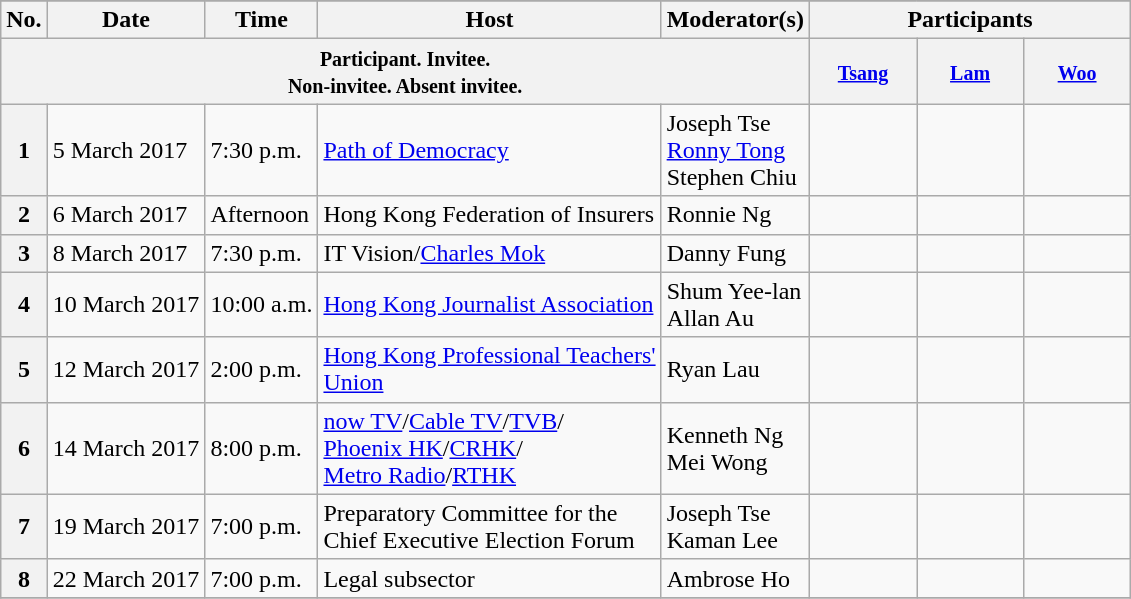<table class="wikitable">
<tr>
</tr>
<tr>
<th style="white-space:nowrap;">No.</th>
<th>Date</th>
<th>Time</th>
<th>Host</th>
<th>Moderator(s)</th>
<th scope="col" colspan="7">Participants</th>
</tr>
<tr>
<th colspan="5"><small> Participant.  Invitee.<br>  Non-invitee.  Absent invitee.</small></th>
<th scope="col" style="width:4em;"><small><a href='#'>Tsang</a></small></th>
<th scope="col" style="width:4em;"><small><a href='#'>Lam</a></small></th>
<th scope="col" style="width:4em;"><small><a href='#'>Woo</a></small></th>
</tr>
<tr>
<th>1</th>
<td style="white-space:nowrap;">5 March 2017</td>
<td>7:30 p.m.</td>
<td><a href='#'>Path of Democracy</a></td>
<td>Joseph Tse<br><a href='#'>Ronny Tong</a><br>Stephen Chiu</td>
<td></td>
<td></td>
<td></td>
</tr>
<tr>
<th>2</th>
<td style="white-space:nowrap;">6 March 2017</td>
<td>Afternoon</td>
<td>Hong Kong Federation of Insurers</td>
<td>Ronnie Ng</td>
<td></td>
<td></td>
<td></td>
</tr>
<tr>
<th>3</th>
<td style="white-space:nowrap;">8 March 2017</td>
<td>7:30 p.m.</td>
<td>IT Vision/<a href='#'>Charles Mok</a></td>
<td>Danny Fung</td>
<td></td>
<td></td>
<td></td>
</tr>
<tr>
<th>4</th>
<td style="white-space:nowrap;">10 March 2017</td>
<td>10:00 a.m.</td>
<td><a href='#'>Hong Kong Journalist Association</a></td>
<td>Shum Yee-lan<br> Allan Au</td>
<td></td>
<td></td>
<td></td>
</tr>
<tr>
<th>5</th>
<td style="white-space:nowrap;">12 March 2017</td>
<td>2:00 p.m.</td>
<td><a href='#'>Hong Kong Professional Teachers'<br>Union</a></td>
<td>Ryan Lau</td>
<td></td>
<td></td>
<td></td>
</tr>
<tr>
<th>6</th>
<td style="white-space:nowrap;">14 March 2017</td>
<td>8:00 p.m.</td>
<td><a href='#'>now TV</a>/<a href='#'>Cable TV</a>/<a href='#'>TVB</a>/<br><a href='#'>Phoenix HK</a>/<a href='#'>CRHK</a>/<br><a href='#'>Metro Radio</a>/<a href='#'>RTHK</a></td>
<td>Kenneth Ng <br>Mei Wong </td>
<td></td>
<td></td>
<td></td>
</tr>
<tr>
<th>7</th>
<td style="white-space:nowrap;">19 March 2017</td>
<td>7:00 p.m.</td>
<td>Preparatory Committee for the<br>Chief Executive Election Forum</td>
<td>Joseph Tse<br>Kaman Lee</td>
<td></td>
<td></td>
<td></td>
</tr>
<tr>
<th>8</th>
<td style="white-space:nowrap;">22 March 2017</td>
<td>7:00 p.m.</td>
<td>Legal subsector</td>
<td>Ambrose Ho</td>
<td></td>
<td></td>
<td></td>
</tr>
<tr>
</tr>
</table>
